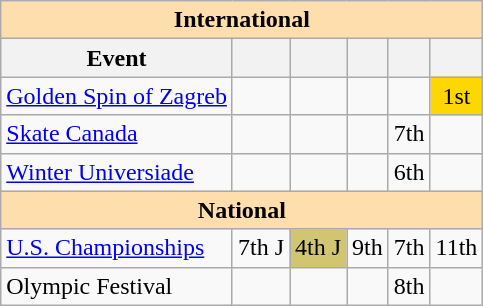<table class="wikitable" style="text-align:center">
<tr>
<th style="background-color: #ffdead; " colspan=6 align=center>International</th>
</tr>
<tr>
<th>Event</th>
<th></th>
<th></th>
<th></th>
<th></th>
<th></th>
</tr>
<tr>
<td align=left><a href='#'>Golden Spin of Zagreb</a></td>
<td></td>
<td></td>
<td></td>
<td></td>
<td bgcolor=gold>1st</td>
</tr>
<tr>
<td align=left><a href='#'>Skate Canada</a></td>
<td></td>
<td></td>
<td></td>
<td>7th</td>
<td></td>
</tr>
<tr>
<td align=left><a href='#'>Winter Universiade</a></td>
<td></td>
<td></td>
<td></td>
<td>6th</td>
<td></td>
</tr>
<tr>
<th style="background-color: #ffdead; " colspan=6 align=center>National</th>
</tr>
<tr>
<td align=left><a href='#'>U.S. Championships</a></td>
<td>7th J</td>
<td bgcolor=d1c571>4th J</td>
<td>9th</td>
<td>7th</td>
<td>11th</td>
</tr>
<tr>
<td align=left>Olympic Festival</td>
<td></td>
<td></td>
<td></td>
<td>8th</td>
<td></td>
</tr>
</table>
